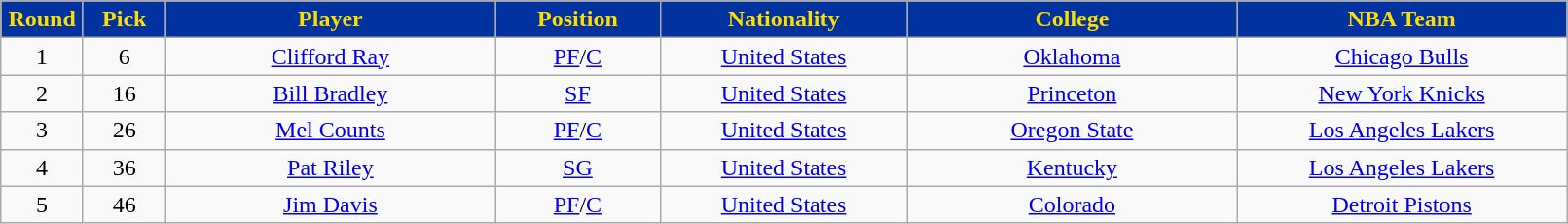<table class="wikitable sortable sortable">
<tr>
<th style="background:#0032A0; color:#FEDD00" width="5%">Round</th>
<th style="background:#0032A0; color:#FEDD00" width="5%">Pick</th>
<th style="background:#0032A0; color:#FEDD00" width="20%">Player</th>
<th style="background:#0032A0; color:#FEDD00" width="10%">Position</th>
<th style="background:#0032A0; color:#FEDD00" width="15%">Nationality</th>
<th style="background:#0032A0; color:#FEDD00" width="20%">College</th>
<th style="background:#0032A0; color:#FEDD00" width="20%">NBA Team</th>
</tr>
<tr style="text-align: center">
<td>1</td>
<td>6</td>
<td><a href='#'>Clifford Ray</a></td>
<td><a href='#'>PF</a>/<a href='#'>C</a></td>
<td> <a href='#'>United States</a></td>
<td><a href='#'>Oklahoma</a></td>
<td><a href='#'>Chicago Bulls</a></td>
</tr>
<tr style="text-align: center">
<td>2</td>
<td>16</td>
<td><a href='#'>Bill Bradley</a></td>
<td><a href='#'>SF</a></td>
<td> <a href='#'>United States</a></td>
<td><a href='#'>Princeton</a></td>
<td><a href='#'>New York Knicks</a></td>
</tr>
<tr style="text-align: center">
<td>3</td>
<td>26</td>
<td><a href='#'>Mel Counts</a></td>
<td><a href='#'>PF</a>/<a href='#'>C</a></td>
<td> <a href='#'>United States</a></td>
<td><a href='#'>Oregon State</a></td>
<td><a href='#'>Los Angeles Lakers</a></td>
</tr>
<tr style="text-align: center">
<td>4</td>
<td>36</td>
<td><a href='#'>Pat Riley</a></td>
<td><a href='#'>SG</a></td>
<td> <a href='#'>United States</a></td>
<td><a href='#'>Kentucky</a></td>
<td><a href='#'>Los Angeles Lakers</a></td>
</tr>
<tr style="text-align: center">
<td>5</td>
<td>46</td>
<td><a href='#'>Jim Davis</a></td>
<td><a href='#'>PF</a>/<a href='#'>C</a></td>
<td> <a href='#'>United States</a></td>
<td><a href='#'>Colorado</a></td>
<td><a href='#'>Detroit Pistons</a></td>
</tr>
</table>
